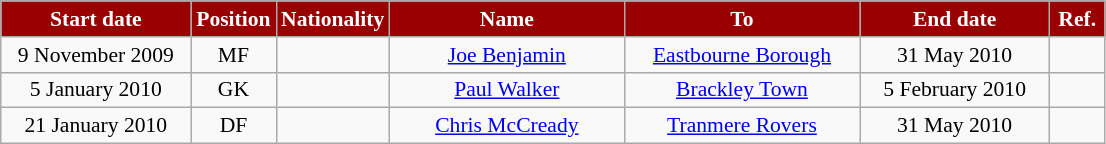<table class="wikitable"  style="text-align:center; font-size:90%; ">
<tr>
<th style="background:#990000; color:white; width:120px;">Start date</th>
<th style="background:#990000; color:white; width:50px;">Position</th>
<th style="background:#990000; color:white; width:50px;">Nationality</th>
<th style="background:#990000; color:white; width:150px;">Name</th>
<th style="background:#990000; color:white; width:150px;">To</th>
<th style="background:#990000; color:white; width:120px;">End date</th>
<th style="background:#990000; color:white; width:30px;">Ref.</th>
</tr>
<tr>
<td>9 November 2009</td>
<td>MF</td>
<td></td>
<td><a href='#'>Joe Benjamin</a></td>
<td><a href='#'>Eastbourne Borough</a></td>
<td>31 May 2010</td>
<td align="center"></td>
</tr>
<tr>
<td>5 January 2010</td>
<td>GK</td>
<td></td>
<td><a href='#'>Paul Walker</a></td>
<td><a href='#'>Brackley Town</a></td>
<td>5 February 2010</td>
<td></td>
</tr>
<tr>
<td>21 January 2010</td>
<td>DF</td>
<td></td>
<td><a href='#'>Chris McCready</a></td>
<td><a href='#'>Tranmere Rovers</a></td>
<td>31 May 2010</td>
<td align="center"></td>
</tr>
</table>
